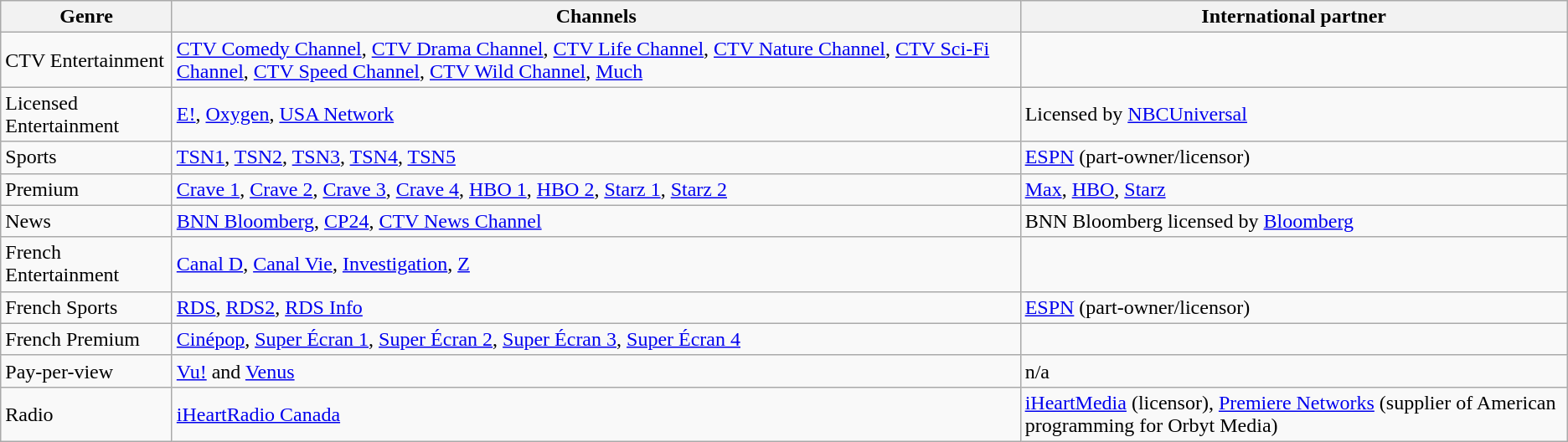<table class="wikitable">
<tr>
<th>Genre</th>
<th>Channels</th>
<th>International partner</th>
</tr>
<tr>
<td>CTV Entertainment</td>
<td><a href='#'>CTV Comedy Channel</a>, <a href='#'>CTV Drama Channel</a>, <a href='#'>CTV Life Channel</a>, <a href='#'>CTV Nature Channel</a>, <a href='#'>CTV Sci-Fi Channel</a>, <a href='#'>CTV Speed Channel</a>, <a href='#'>CTV Wild Channel</a>, <a href='#'>Much</a></td>
<td></td>
</tr>
<tr>
<td>Licensed Entertainment</td>
<td><a href='#'>E!</a>, <a href='#'>Oxygen</a>, <a href='#'>USA Network</a></td>
<td>Licensed by <a href='#'>NBCUniversal</a></td>
</tr>
<tr>
<td>Sports</td>
<td><a href='#'>TSN1</a>, <a href='#'>TSN2</a>, <a href='#'>TSN3</a>, <a href='#'>TSN4</a>, <a href='#'>TSN5</a></td>
<td><a href='#'>ESPN</a> (part-owner/licensor)</td>
</tr>
<tr>
<td>Premium</td>
<td><a href='#'>Crave 1</a>, <a href='#'>Crave 2</a>, <a href='#'>Crave 3</a>, <a href='#'>Crave 4</a>, <a href='#'>HBO 1</a>, <a href='#'>HBO 2</a>, <a href='#'>Starz 1</a>, <a href='#'>Starz 2</a></td>
<td><a href='#'>Max</a>, <a href='#'>HBO</a>, <a href='#'>Starz</a></td>
</tr>
<tr>
<td>News</td>
<td><a href='#'>BNN Bloomberg</a>, <a href='#'>CP24</a>, <a href='#'>CTV News Channel</a></td>
<td>BNN Bloomberg licensed by <a href='#'>Bloomberg</a></td>
</tr>
<tr>
<td>French Entertainment</td>
<td><a href='#'>Canal D</a>, <a href='#'>Canal Vie</a>, <a href='#'>Investigation</a>, <a href='#'>Z</a></td>
<td></td>
</tr>
<tr>
<td>French Sports</td>
<td><a href='#'>RDS</a>, <a href='#'>RDS2</a>, <a href='#'>RDS Info</a></td>
<td><a href='#'>ESPN</a> (part-owner/licensor)</td>
</tr>
<tr>
<td>French Premium</td>
<td><a href='#'>Cinépop</a>, <a href='#'>Super Écran 1</a>, <a href='#'>Super Écran 2</a>, <a href='#'>Super Écran 3</a>, <a href='#'>Super Écran 4</a></td>
<td></td>
</tr>
<tr>
<td>Pay-per-view</td>
<td><a href='#'>Vu!</a> and <a href='#'>Venus</a></td>
<td>n/a</td>
</tr>
<tr>
<td>Radio</td>
<td><a href='#'>iHeartRadio Canada</a></td>
<td><a href='#'>iHeartMedia</a> (licensor), <a href='#'>Premiere Networks</a> (supplier of American programming for Orbyt Media)</td>
</tr>
</table>
